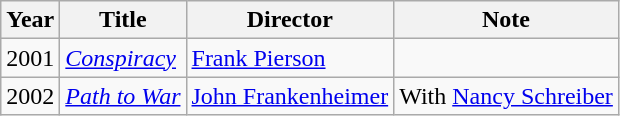<table class="wikitable">
<tr>
<th>Year</th>
<th>Title</th>
<th>Director</th>
<th>Note</th>
</tr>
<tr>
<td>2001</td>
<td><em><a href='#'>Conspiracy</a></em></td>
<td><a href='#'>Frank Pierson</a></td>
<td></td>
</tr>
<tr>
<td>2002</td>
<td><em><a href='#'>Path to War</a></em></td>
<td><a href='#'>John Frankenheimer</a></td>
<td>With <a href='#'>Nancy Schreiber</a></td>
</tr>
</table>
